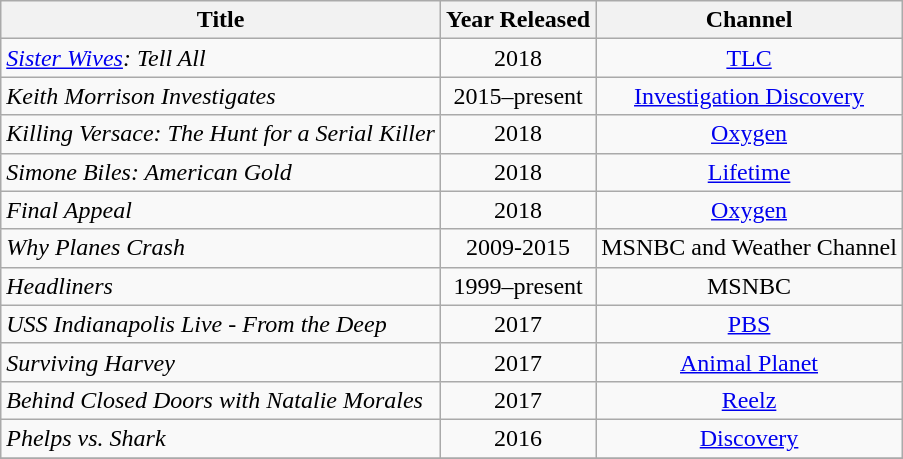<table class="wikitable">
<tr>
<th>Title</th>
<th>Year Released</th>
<th>Channel</th>
</tr>
<tr>
<td><em><a href='#'>Sister Wives</a>: Tell All</em></td>
<td align="center">2018</td>
<td align="center"><a href='#'>TLC</a></td>
</tr>
<tr>
<td><em>Keith Morrison Investigates</em></td>
<td align="center">2015–present</td>
<td align="center"><a href='#'>Investigation Discovery</a></td>
</tr>
<tr>
<td><em>Killing Versace: The Hunt for a Serial Killer</em></td>
<td align="center">2018</td>
<td align="center"><a href='#'>Oxygen</a></td>
</tr>
<tr>
<td><em>Simone Biles: American Gold</em></td>
<td align="center">2018</td>
<td align="center"><a href='#'>Lifetime</a></td>
</tr>
<tr>
<td><em>Final Appeal</em></td>
<td align="center">2018</td>
<td align="center"><a href='#'>Oxygen</a></td>
</tr>
<tr>
<td><em>Why Planes Crash</em></td>
<td align="center">2009-2015</td>
<td align="center">MSNBC and Weather Channel</td>
</tr>
<tr>
<td><em>Headliners</em></td>
<td align="center">1999–present</td>
<td align="center">MSNBC</td>
</tr>
<tr>
<td><em>USS Indianapolis Live - From the Deep</em></td>
<td align="center">2017</td>
<td align="center"><a href='#'>PBS</a></td>
</tr>
<tr>
<td><em>Surviving Harvey</em></td>
<td align="center">2017</td>
<td align="center"><a href='#'>Animal Planet</a></td>
</tr>
<tr>
<td><em>Behind Closed Doors with Natalie Morales</em></td>
<td align="center">2017</td>
<td align="center"><a href='#'>Reelz</a></td>
</tr>
<tr>
<td><em>Phelps vs. Shark</em></td>
<td align="center">2016</td>
<td align="center"><a href='#'>Discovery</a></td>
</tr>
<tr>
</tr>
</table>
